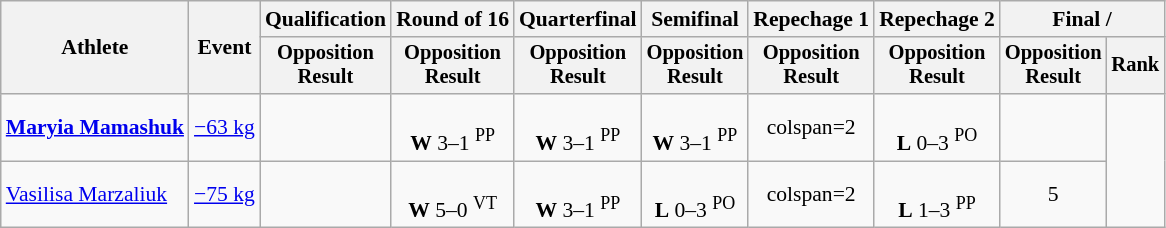<table class="wikitable" style="font-size:90%">
<tr>
<th rowspan=2>Athlete</th>
<th rowspan=2>Event</th>
<th>Qualification</th>
<th>Round of 16</th>
<th>Quarterfinal</th>
<th>Semifinal</th>
<th>Repechage 1</th>
<th>Repechage 2</th>
<th colspan=2>Final / </th>
</tr>
<tr style="font-size: 95%">
<th>Opposition<br>Result</th>
<th>Opposition<br>Result</th>
<th>Opposition<br>Result</th>
<th>Opposition<br>Result</th>
<th>Opposition<br>Result</th>
<th>Opposition<br>Result</th>
<th>Opposition<br>Result</th>
<th>Rank</th>
</tr>
<tr align=center>
<td align=left><strong><a href='#'>Maryia Mamashuk</a></strong></td>
<td align=left><a href='#'>−63 kg</a></td>
<td></td>
<td><br><strong>W</strong> 3–1 <sup>PP</sup></td>
<td><br><strong>W</strong> 3–1 <sup>PP</sup></td>
<td><br><strong>W</strong> 3–1 <sup>PP</sup></td>
<td>colspan=2 </td>
<td><br><strong>L</strong> 0–3 <sup>PO</sup></td>
<td></td>
</tr>
<tr align=center>
<td align=left><a href='#'>Vasilisa Marzaliuk</a></td>
<td align=left><a href='#'>−75 kg</a></td>
<td></td>
<td><br><strong>W</strong> 5–0 <sup>VT</sup></td>
<td><br><strong>W</strong> 3–1 <sup>PP</sup></td>
<td><br><strong>L</strong> 0–3 <sup>PO</sup></td>
<td>colspan=2 </td>
<td><br><strong>L</strong> 1–3 <sup>PP</sup></td>
<td>5</td>
</tr>
</table>
